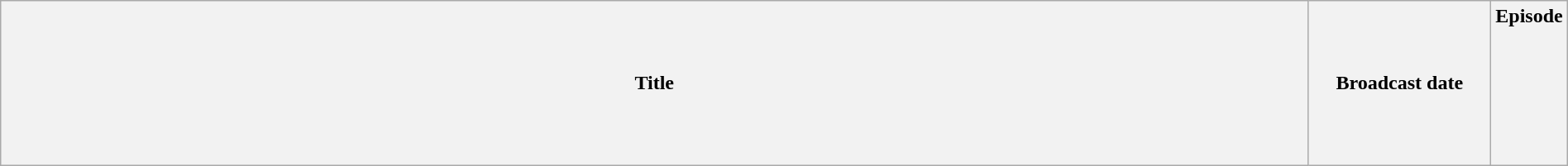<table class="wikitable plainrowheaders" style="width:100%; margin:auto;">
<tr>
<th>Title</th>
<th width="140">Broadcast date</th>
<th width="40">Episode<br><br><br><br><br><br><br></th>
</tr>
</table>
